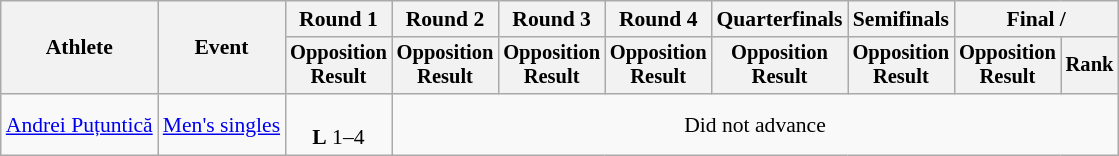<table class="wikitable" style="text-align:center; font-size:90%">
<tr>
<th rowspan=2>Athlete</th>
<th rowspan=2>Event</th>
<th>Round 1</th>
<th>Round 2</th>
<th>Round 3</th>
<th>Round 4</th>
<th>Quarterfinals</th>
<th>Semifinals</th>
<th colspan=2>Final / </th>
</tr>
<tr style="font-size:95%">
<th>Opposition<br>Result</th>
<th>Opposition<br>Result</th>
<th>Opposition<br>Result</th>
<th>Opposition<br>Result</th>
<th>Opposition<br>Result</th>
<th>Opposition<br>Result</th>
<th>Opposition<br>Result</th>
<th>Rank</th>
</tr>
<tr>
<td align=left><a href='#'>Andrei Puțuntică</a></td>
<td rowspan=2 align=left><a href='#'>Men's singles</a></td>
<td><br> <strong>L</strong> 1–4</td>
<td colspan=7>Did not advance</td>
</tr>
</table>
